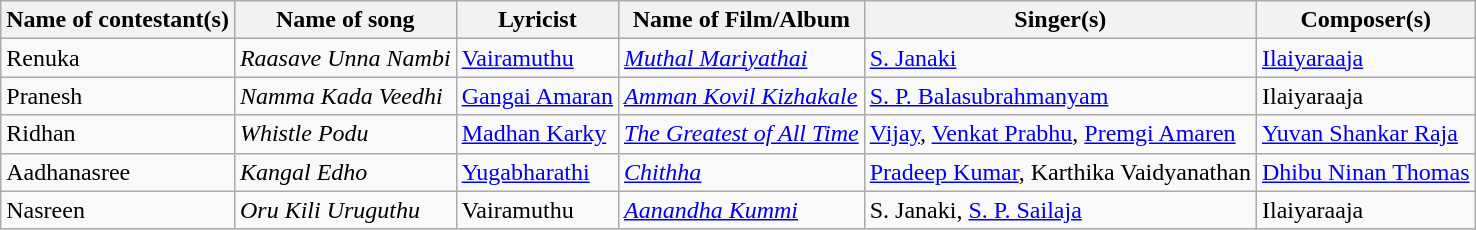<table class="wikitable">
<tr>
<th>Name of contestant(s)</th>
<th>Name of song</th>
<th>Lyricist</th>
<th>Name of Film/Album</th>
<th>Singer(s)</th>
<th>Composer(s)</th>
</tr>
<tr>
<td>Renuka </td>
<td><em>Raasave Unna Nambi</em></td>
<td><a href='#'>Vairamuthu</a></td>
<td><a href='#'><em>Muthal Mariyathai</em></a></td>
<td><a href='#'>S. Janaki</a></td>
<td><a href='#'>Ilaiyaraaja</a></td>
</tr>
<tr>
<td>Pranesh </td>
<td><em>Namma Kada Veedhi</em></td>
<td><a href='#'>Gangai Amaran</a></td>
<td><a href='#'><em>Amman Kovil Kizhakale</em></a></td>
<td><a href='#'>S. P. Balasubrahmanyam</a></td>
<td>Ilaiyaraaja</td>
</tr>
<tr>
<td>Ridhan </td>
<td><em>Whistle Podu</em></td>
<td><a href='#'>Madhan Karky</a></td>
<td><a href='#'><em>The Greatest of All Time</em></a></td>
<td><a href='#'>Vijay</a>, <a href='#'>Venkat Prabhu</a>, <a href='#'>Premgi Amaren</a></td>
<td><a href='#'>Yuvan Shankar Raja</a></td>
</tr>
<tr>
<td>Aadhanasree </td>
<td><em>Kangal Edho</em></td>
<td><a href='#'>Yugabharathi</a></td>
<td><a href='#'><em>Chithha</em></a></td>
<td><a href='#'>Pradeep Kumar</a>, Karthika Vaidyanathan</td>
<td><a href='#'>Dhibu Ninan Thomas</a></td>
</tr>
<tr>
<td>Nasreen </td>
<td><em>Oru Kili Uruguthu</em></td>
<td>Vairamuthu</td>
<td><a href='#'><em>Aanandha Kummi</em></a></td>
<td>S. Janaki, <a href='#'>S. P. Sailaja</a></td>
<td>Ilaiyaraaja</td>
</tr>
</table>
